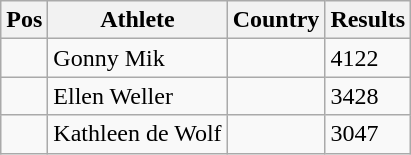<table class="wikitable">
<tr>
<th>Pos</th>
<th>Athlete</th>
<th>Country</th>
<th>Results</th>
</tr>
<tr>
<td align="center"></td>
<td>Gonny Mik</td>
<td></td>
<td>4122</td>
</tr>
<tr>
<td align="center"></td>
<td>Ellen Weller</td>
<td></td>
<td>3428</td>
</tr>
<tr>
<td align="center"></td>
<td>Kathleen de Wolf</td>
<td></td>
<td>3047</td>
</tr>
</table>
